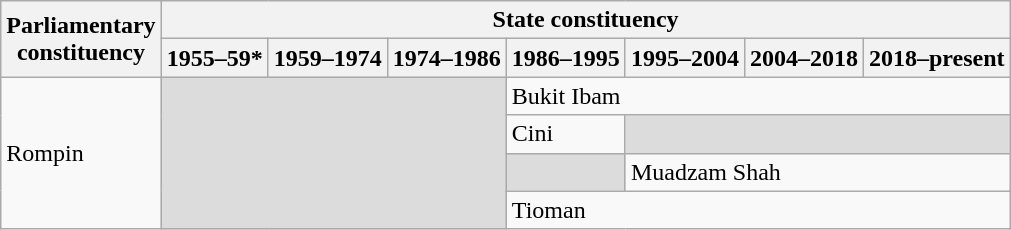<table class="wikitable">
<tr>
<th rowspan="2">Parliamentary<br>constituency</th>
<th colspan="7">State constituency</th>
</tr>
<tr>
<th>1955–59*</th>
<th>1959–1974</th>
<th>1974–1986</th>
<th>1986–1995</th>
<th>1995–2004</th>
<th>2004–2018</th>
<th>2018–present</th>
</tr>
<tr>
<td rowspan="4">Rompin</td>
<td colspan="3" rowspan="4" bgcolor="dcdcdc"></td>
<td colspan="4">Bukit Ibam</td>
</tr>
<tr>
<td>Cini</td>
<td colspan="3" bgcolor="dcdcdc"></td>
</tr>
<tr>
<td bgcolor="dcdcdc"></td>
<td colspan="3">Muadzam Shah</td>
</tr>
<tr>
<td colspan="4">Tioman</td>
</tr>
</table>
